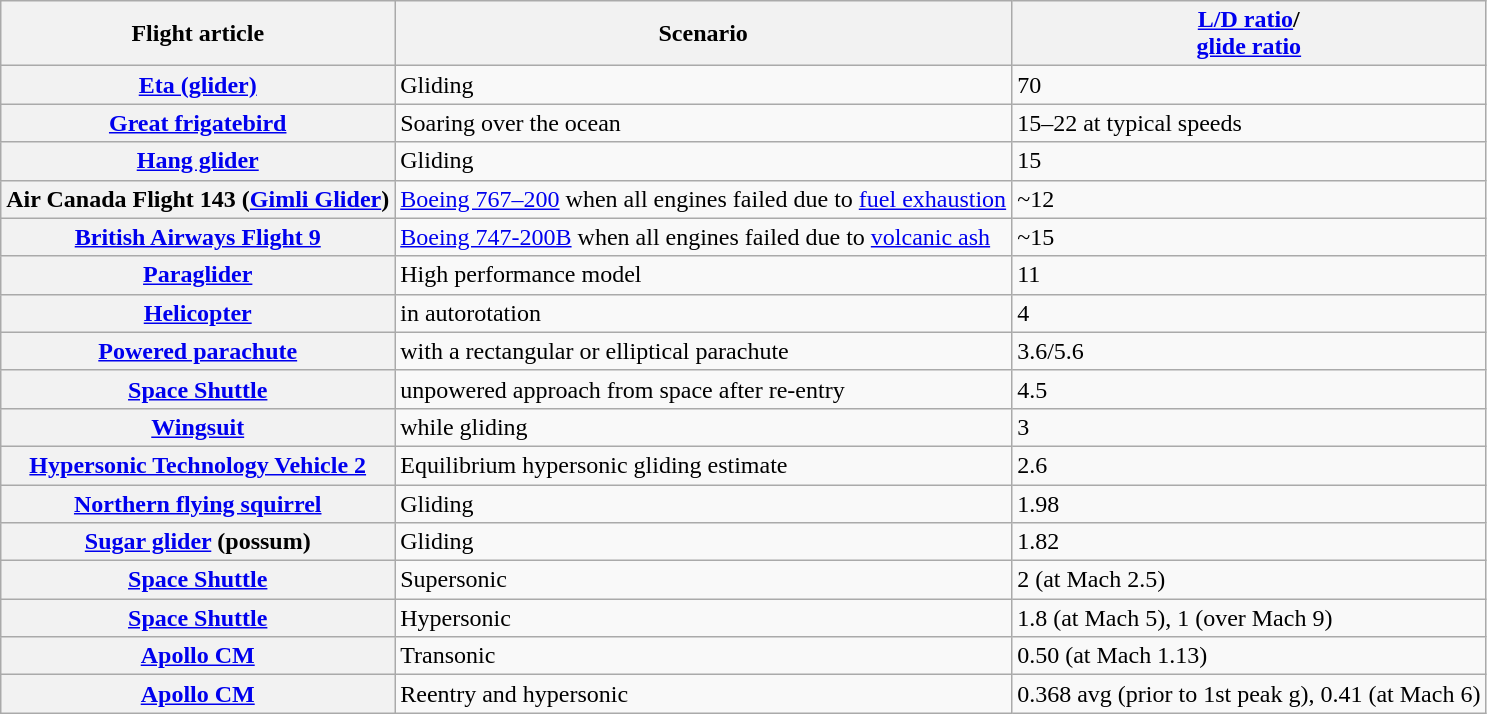<table class="wikitable sortable">
<tr>
<th>Flight article</th>
<th>Scenario</th>
<th><a href='#'>L/D ratio</a>/<br><a href='#'>glide ratio</a></th>
</tr>
<tr>
<th><a href='#'>Eta (glider)</a></th>
<td>Gliding</td>
<td>70</td>
</tr>
<tr>
<th><a href='#'>Great frigatebird</a></th>
<td>Soaring over the ocean</td>
<td>15–22 at typical speeds</td>
</tr>
<tr>
<th><a href='#'>Hang glider</a></th>
<td>Gliding</td>
<td>15</td>
</tr>
<tr>
<th>Air Canada Flight 143 (<a href='#'>Gimli Glider</a>)</th>
<td><a href='#'>Boeing 767–200</a> when all engines failed due to <a href='#'>fuel exhaustion</a></td>
<td>~12</td>
</tr>
<tr>
<th><a href='#'>British Airways Flight 9</a></th>
<td><a href='#'>Boeing 747-200B</a> when all engines failed due to <a href='#'>volcanic ash</a></td>
<td>~15</td>
</tr>
<tr>
<th><a href='#'>Paraglider</a></th>
<td>High performance model</td>
<td>11</td>
</tr>
<tr>
<th><a href='#'>Helicopter</a></th>
<td>in autorotation</td>
<td>4</td>
</tr>
<tr>
<th><a href='#'>Powered parachute</a></th>
<td>with a rectangular or elliptical parachute</td>
<td>3.6/5.6</td>
</tr>
<tr>
<th><a href='#'>Space Shuttle</a></th>
<td>unpowered approach from space after re-entry</td>
<td>4.5</td>
</tr>
<tr>
<th><a href='#'>Wingsuit</a></th>
<td>while gliding</td>
<td>3</td>
</tr>
<tr>
<th><a href='#'>Hypersonic Technology Vehicle 2</a></th>
<td>Equilibrium hypersonic gliding estimate</td>
<td>2.6</td>
</tr>
<tr>
<th><a href='#'>Northern flying squirrel</a></th>
<td>Gliding</td>
<td>1.98</td>
</tr>
<tr>
<th><a href='#'>Sugar glider</a> (possum)</th>
<td>Gliding</td>
<td>1.82</td>
</tr>
<tr>
<th><a href='#'>Space Shuttle</a></th>
<td>Supersonic</td>
<td>2 (at Mach 2.5)</td>
</tr>
<tr>
<th><a href='#'>Space Shuttle</a></th>
<td>Hypersonic</td>
<td>1.8 (at Mach 5), 1 (over Mach 9)</td>
</tr>
<tr>
<th><a href='#'>Apollo CM</a></th>
<td>Transonic</td>
<td>0.50 (at Mach 1.13)</td>
</tr>
<tr>
<th><a href='#'>Apollo CM</a></th>
<td>Reentry and hypersonic</td>
<td>0.368 avg (prior to 1st peak g), 0.41 (at Mach 6)</td>
</tr>
</table>
